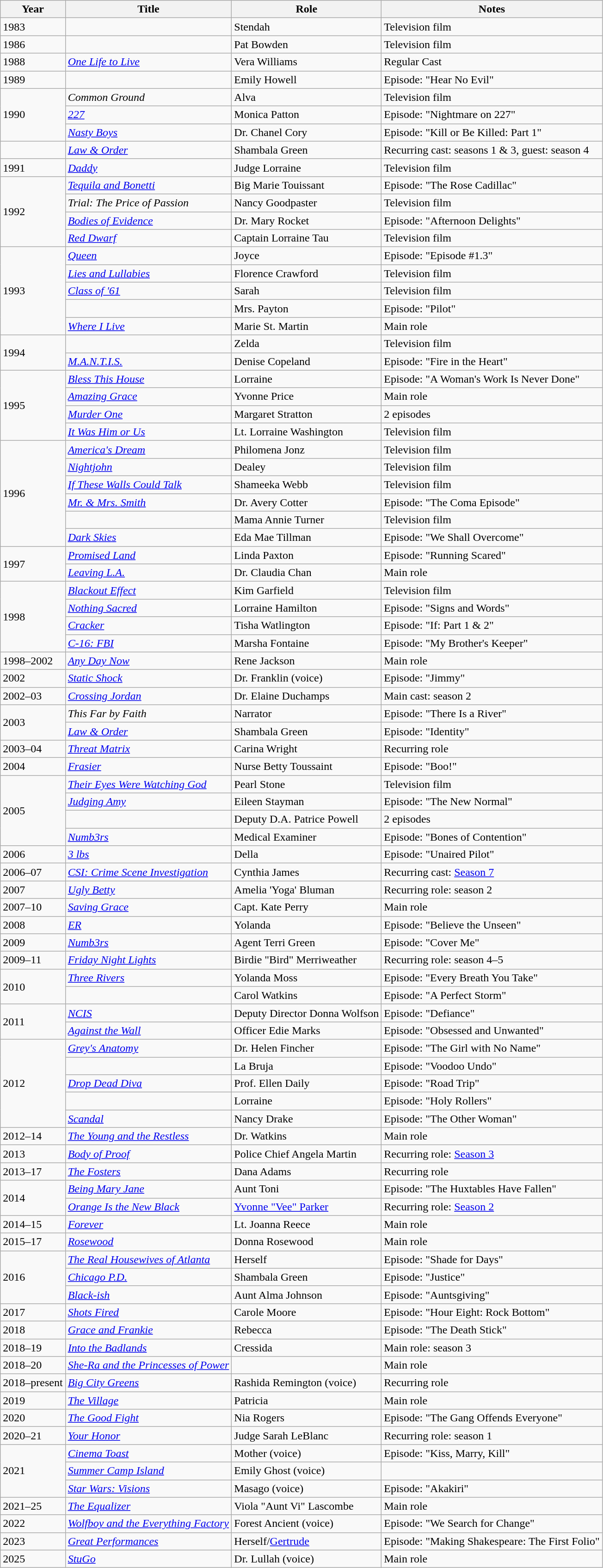<table class="wikitable sortable">
<tr>
<th>Year</th>
<th>Title</th>
<th>Role</th>
<th>Notes</th>
</tr>
<tr>
<td>1983</td>
<td><em></em></td>
<td>Stendah</td>
<td>Television film</td>
</tr>
<tr>
<td>1986</td>
<td><em></em></td>
<td>Pat Bowden</td>
<td>Television film</td>
</tr>
<tr>
<td>1988</td>
<td><em><a href='#'>One Life to Live</a></em></td>
<td>Vera Williams</td>
<td>Regular Cast</td>
</tr>
<tr>
<td>1989</td>
<td><em></em></td>
<td>Emily Howell</td>
<td>Episode: "Hear No Evil"</td>
</tr>
<tr>
<td rowspan=3>1990</td>
<td><em>Common Ground</em></td>
<td>Alva</td>
<td>Television film</td>
</tr>
<tr>
<td><em><a href='#'>227</a></em></td>
<td>Monica Patton</td>
<td>Episode: "Nightmare on 227"</td>
</tr>
<tr>
<td><em><a href='#'>Nasty Boys</a></em></td>
<td>Dr. Chanel Cory</td>
<td>Episode: "Kill or Be Killed: Part 1"</td>
</tr>
<tr>
<td></td>
<td><em><a href='#'>Law & Order</a></em></td>
<td>Shambala Green</td>
<td>Recurring cast: seasons 1 & 3, guest: season 4</td>
</tr>
<tr>
<td>1991</td>
<td><em><a href='#'>Daddy</a></em></td>
<td>Judge Lorraine</td>
<td>Television film</td>
</tr>
<tr>
<td rowspan=4>1992</td>
<td><em><a href='#'>Tequila and Bonetti</a></em></td>
<td>Big Marie Touissant</td>
<td>Episode: "The Rose Cadillac"</td>
</tr>
<tr>
<td><em>Trial: The Price of Passion</em></td>
<td>Nancy Goodpaster</td>
<td>Television film</td>
</tr>
<tr>
<td><em><a href='#'>Bodies of Evidence</a></em></td>
<td>Dr. Mary Rocket</td>
<td>Episode: "Afternoon Delights"</td>
</tr>
<tr>
<td><em><a href='#'>Red Dwarf</a></em></td>
<td>Captain Lorraine Tau</td>
<td>Television film</td>
</tr>
<tr>
<td rowspan=5>1993</td>
<td><em><a href='#'>Queen</a></em></td>
<td>Joyce</td>
<td>Episode: "Episode #1.3"</td>
</tr>
<tr>
<td><em><a href='#'>Lies and Lullabies</a></em></td>
<td>Florence Crawford</td>
<td>Television film</td>
</tr>
<tr>
<td><em><a href='#'>Class of '61</a></em></td>
<td>Sarah</td>
<td>Television film</td>
</tr>
<tr>
<td><em></em></td>
<td>Mrs. Payton</td>
<td>Episode: "Pilot"</td>
</tr>
<tr>
<td><em><a href='#'>Where I Live</a></em></td>
<td>Marie St. Martin</td>
<td>Main role</td>
</tr>
<tr>
<td rowspan=2>1994</td>
<td><em></em></td>
<td>Zelda</td>
<td>Television film</td>
</tr>
<tr>
<td><em><a href='#'>M.A.N.T.I.S.</a></em></td>
<td>Denise Copeland</td>
<td>Episode: "Fire in the Heart"</td>
</tr>
<tr>
<td rowspan=4>1995</td>
<td><em><a href='#'>Bless This House</a></em></td>
<td>Lorraine</td>
<td>Episode: "A Woman's Work Is Never Done"</td>
</tr>
<tr>
<td><em><a href='#'>Amazing Grace</a></em></td>
<td>Yvonne Price</td>
<td>Main role</td>
</tr>
<tr>
<td><em><a href='#'>Murder One</a></em></td>
<td>Margaret Stratton</td>
<td>2 episodes</td>
</tr>
<tr>
<td><em><a href='#'>It Was Him or Us</a></em></td>
<td>Lt. Lorraine Washington</td>
<td>Television film</td>
</tr>
<tr>
<td rowspan=6>1996</td>
<td><em><a href='#'>America's Dream</a></em></td>
<td>Philomena Jonz</td>
<td>Television film</td>
</tr>
<tr>
<td><em><a href='#'>Nightjohn</a></em></td>
<td>Dealey</td>
<td>Television film</td>
</tr>
<tr>
<td><em><a href='#'>If These Walls Could Talk</a></em></td>
<td>Shameeka Webb</td>
<td>Television film</td>
</tr>
<tr>
<td><em><a href='#'>Mr. & Mrs. Smith</a></em></td>
<td>Dr. Avery Cotter</td>
<td>Episode: "The Coma Episode"</td>
</tr>
<tr>
<td><em></em></td>
<td>Mama Annie Turner</td>
<td>Television film</td>
</tr>
<tr>
<td><em><a href='#'>Dark Skies</a></em></td>
<td>Eda Mae Tillman</td>
<td>Episode: "We Shall Overcome"</td>
</tr>
<tr>
<td rowspan=2>1997</td>
<td><em><a href='#'>Promised Land</a></em></td>
<td>Linda Paxton</td>
<td>Episode: "Running Scared"</td>
</tr>
<tr>
<td><em><a href='#'>Leaving L.A.</a></em></td>
<td>Dr. Claudia Chan</td>
<td>Main role</td>
</tr>
<tr>
<td rowspan=4>1998</td>
<td><em><a href='#'>Blackout Effect</a></em></td>
<td>Kim Garfield</td>
<td>Television film</td>
</tr>
<tr>
<td><em><a href='#'>Nothing Sacred</a></em></td>
<td>Lorraine Hamilton</td>
<td>Episode: "Signs and Words"</td>
</tr>
<tr>
<td><em><a href='#'>Cracker</a></em></td>
<td>Tisha Watlington</td>
<td>Episode: "If: Part 1 & 2"</td>
</tr>
<tr>
<td><em><a href='#'>C-16: FBI</a></em></td>
<td>Marsha Fontaine</td>
<td>Episode: "My Brother's Keeper"</td>
</tr>
<tr>
<td>1998–2002</td>
<td><em><a href='#'>Any Day Now</a></em></td>
<td>Rene Jackson</td>
<td>Main role</td>
</tr>
<tr>
<td>2002</td>
<td><em><a href='#'>Static Shock</a></em></td>
<td>Dr. Franklin (voice)</td>
<td>Episode: "Jimmy"</td>
</tr>
<tr>
<td>2002–03</td>
<td><em><a href='#'>Crossing Jordan</a></em></td>
<td>Dr. Elaine Duchamps</td>
<td>Main cast: season 2</td>
</tr>
<tr>
<td rowspan=2>2003</td>
<td><em>This Far by Faith</em></td>
<td>Narrator</td>
<td>Episode: "There Is a River"</td>
</tr>
<tr>
<td><em><a href='#'>Law & Order</a></em></td>
<td>Shambala Green</td>
<td>Episode: "Identity"</td>
</tr>
<tr>
<td>2003–04</td>
<td><em><a href='#'>Threat Matrix</a></em></td>
<td>Carina Wright</td>
<td>Recurring role</td>
</tr>
<tr>
<td>2004</td>
<td><em><a href='#'>Frasier</a></em></td>
<td>Nurse Betty Toussaint</td>
<td>Episode: "Boo!"</td>
</tr>
<tr>
<td rowspan=4>2005</td>
<td><em><a href='#'>Their Eyes Were Watching God</a></em></td>
<td>Pearl Stone</td>
<td>Television film</td>
</tr>
<tr>
<td><em><a href='#'>Judging Amy</a></em></td>
<td>Eileen Stayman</td>
<td>Episode: "The New Normal"</td>
</tr>
<tr>
<td><em></em></td>
<td>Deputy D.A. Patrice Powell</td>
<td>2 episodes</td>
</tr>
<tr>
<td><em><a href='#'>Numb3rs</a></em></td>
<td>Medical Examiner</td>
<td>Episode: "Bones of Contention"</td>
</tr>
<tr>
<td>2006</td>
<td><em><a href='#'>3 lbs</a></em></td>
<td>Della</td>
<td>Episode: "Unaired Pilot"</td>
</tr>
<tr>
<td>2006–07</td>
<td><em><a href='#'>CSI: Crime Scene Investigation</a></em></td>
<td>Cynthia James</td>
<td>Recurring cast: <a href='#'>Season 7</a></td>
</tr>
<tr>
<td>2007</td>
<td><em><a href='#'>Ugly Betty</a></em></td>
<td>Amelia 'Yoga' Bluman</td>
<td>Recurring role: season 2</td>
</tr>
<tr>
<td>2007–10</td>
<td><em><a href='#'>Saving Grace</a></em></td>
<td>Capt. Kate Perry</td>
<td>Main role</td>
</tr>
<tr>
<td>2008</td>
<td><em><a href='#'>ER</a></em></td>
<td>Yolanda</td>
<td>Episode: "Believe the Unseen"</td>
</tr>
<tr>
<td>2009</td>
<td><em><a href='#'>Numb3rs</a></em></td>
<td>Agent Terri Green</td>
<td>Episode: "Cover Me"</td>
</tr>
<tr>
<td>2009–11</td>
<td><em><a href='#'>Friday Night Lights</a></em></td>
<td>Birdie "Bird" Merriweather</td>
<td>Recurring role: season 4–5</td>
</tr>
<tr>
<td rowspan=2>2010</td>
<td><em><a href='#'>Three Rivers</a></em></td>
<td>Yolanda Moss</td>
<td>Episode: "Every Breath You Take"</td>
</tr>
<tr>
<td><em></em></td>
<td>Carol Watkins</td>
<td>Episode: "A Perfect Storm"</td>
</tr>
<tr>
<td rowspan=2>2011</td>
<td><em><a href='#'>NCIS</a></em></td>
<td>Deputy Director Donna Wolfson</td>
<td>Episode: "Defiance"</td>
</tr>
<tr>
<td><em><a href='#'>Against the Wall</a></em></td>
<td>Officer Edie Marks</td>
<td>Episode: "Obsessed and Unwanted"</td>
</tr>
<tr>
<td rowspan=5>2012</td>
<td><em><a href='#'>Grey's Anatomy</a></em></td>
<td>Dr. Helen Fincher</td>
<td>Episode: "The Girl with No Name"</td>
</tr>
<tr>
<td><em></em></td>
<td>La Bruja</td>
<td>Episode: "Voodoo Undo"</td>
</tr>
<tr>
<td><em><a href='#'>Drop Dead Diva</a></em></td>
<td>Prof. Ellen Daily</td>
<td>Episode: "Road Trip"</td>
</tr>
<tr>
<td></td>
<td>Lorraine</td>
<td>Episode: "Holy Rollers"</td>
</tr>
<tr>
<td><em><a href='#'>Scandal</a></em></td>
<td>Nancy Drake</td>
<td>Episode: "The Other Woman"</td>
</tr>
<tr>
<td>2012–14</td>
<td><em><a href='#'>The Young and the Restless</a></em></td>
<td>Dr. Watkins</td>
<td>Main role</td>
</tr>
<tr>
<td>2013</td>
<td><em><a href='#'>Body of Proof</a></em></td>
<td>Police Chief Angela Martin</td>
<td>Recurring role: <a href='#'>Season 3</a></td>
</tr>
<tr>
<td>2013–17</td>
<td><em><a href='#'>The Fosters</a></em></td>
<td>Dana Adams</td>
<td>Recurring role</td>
</tr>
<tr>
<td rowspan=2>2014</td>
<td><em><a href='#'>Being Mary Jane</a></em></td>
<td>Aunt Toni</td>
<td>Episode: "The Huxtables Have Fallen"</td>
</tr>
<tr>
<td><em><a href='#'>Orange Is the New Black</a></em></td>
<td><a href='#'>Yvonne "Vee" Parker</a></td>
<td>Recurring role: <a href='#'>Season 2</a></td>
</tr>
<tr>
<td>2014–15</td>
<td><em><a href='#'>Forever</a></em></td>
<td>Lt. Joanna Reece</td>
<td>Main role</td>
</tr>
<tr>
<td>2015–17</td>
<td><em><a href='#'>Rosewood</a></em></td>
<td>Donna Rosewood</td>
<td>Main role</td>
</tr>
<tr>
<td rowspan=3>2016</td>
<td><em><a href='#'>The Real Housewives of Atlanta</a></em></td>
<td>Herself</td>
<td>Episode: "Shade for Days"</td>
</tr>
<tr>
<td><em><a href='#'>Chicago P.D.</a></em></td>
<td>Shambala Green</td>
<td>Episode: "Justice"</td>
</tr>
<tr>
<td><em><a href='#'>Black-ish</a></em></td>
<td>Aunt Alma Johnson</td>
<td>Episode: "Auntsgiving"</td>
</tr>
<tr>
<td>2017</td>
<td><em><a href='#'>Shots Fired</a></em></td>
<td>Carole Moore</td>
<td>Episode: "Hour Eight: Rock Bottom"</td>
</tr>
<tr>
<td>2018</td>
<td><em><a href='#'>Grace and Frankie</a></em></td>
<td>Rebecca</td>
<td>Episode: "The Death Stick"</td>
</tr>
<tr>
<td>2018–19</td>
<td><em><a href='#'>Into the Badlands</a></em></td>
<td>Cressida</td>
<td>Main role: season 3</td>
</tr>
<tr>
<td>2018–20</td>
<td><em><a href='#'>She-Ra and the Princesses of Power</a></em></td>
<td></td>
<td>Main role</td>
</tr>
<tr>
<td>2018–present</td>
<td><em><a href='#'>Big City Greens</a></em></td>
<td>Rashida Remington (voice)</td>
<td>Recurring role</td>
</tr>
<tr>
<td>2019</td>
<td><em><a href='#'>The Village</a></em></td>
<td>Patricia</td>
<td>Main role</td>
</tr>
<tr>
<td>2020</td>
<td><em><a href='#'>The Good Fight</a></em></td>
<td>Nia Rogers</td>
<td>Episode: "The Gang Offends Everyone"</td>
</tr>
<tr>
<td>2020–21</td>
<td><em><a href='#'>Your Honor</a></em></td>
<td>Judge Sarah LeBlanc</td>
<td>Recurring role: season 1</td>
</tr>
<tr>
<td rowspan=3>2021</td>
<td><em><a href='#'>Cinema Toast</a></em></td>
<td>Mother (voice)</td>
<td>Episode: "Kiss, Marry, Kill"</td>
</tr>
<tr>
<td><em><a href='#'>Summer Camp Island</a></em></td>
<td>Emily Ghost (voice)</td>
<td></td>
</tr>
<tr>
<td><em><a href='#'>Star Wars: Visions</a></em></td>
<td>Masago (voice)</td>
<td>Episode: "Akakiri"</td>
</tr>
<tr>
<td>2021–25</td>
<td><em><a href='#'>The Equalizer</a></em></td>
<td>Viola "Aunt Vi" Lascombe</td>
<td>Main role</td>
</tr>
<tr>
<td>2022</td>
<td><em><a href='#'>Wolfboy and the Everything Factory</a></em></td>
<td>Forest Ancient (voice)</td>
<td>Episode: "We Search for Change"</td>
</tr>
<tr>
<td>2023</td>
<td><em><a href='#'>Great Performances</a></em></td>
<td>Herself/<a href='#'>Gertrude</a></td>
<td>Episode: "Making Shakespeare: The First Folio"</td>
</tr>
<tr>
<td>2025</td>
<td><em><a href='#'>StuGo</a></em></td>
<td>Dr. Lullah (voice)</td>
<td>Main role</td>
</tr>
</table>
